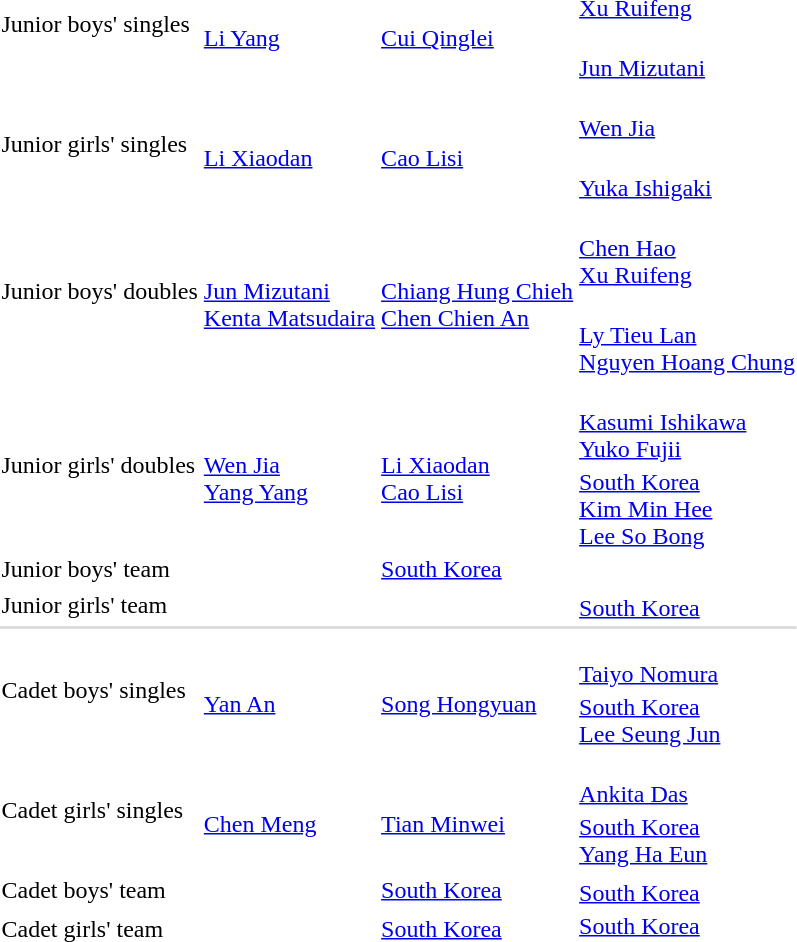<table>
<tr>
<td rowspan=2>Junior boys' singles</td>
<td rowspan=2><br><a href='#'>Li Yang</a></td>
<td rowspan=2><br><a href='#'>Cui Qinglei</a></td>
<td><br><a href='#'>Xu Ruifeng</a></td>
</tr>
<tr>
<td><br><a href='#'>Jun Mizutani</a></td>
</tr>
<tr>
<td rowspan=2>Junior girls' singles</td>
<td rowspan=2><br><a href='#'>Li Xiaodan</a></td>
<td rowspan=2><br><a href='#'>Cao Lisi</a></td>
<td><br><a href='#'>Wen Jia</a></td>
</tr>
<tr>
<td><br><a href='#'>Yuka Ishigaki</a></td>
</tr>
<tr>
<td rowspan=2>Junior boys' doubles</td>
<td rowspan=2><br><a href='#'>Jun Mizutani</a><br><a href='#'>Kenta Matsudaira</a></td>
<td rowspan=2><br><a href='#'>Chiang Hung Chieh</a><br><a href='#'>Chen Chien An</a></td>
<td><br><a href='#'>Chen Hao</a><br><a href='#'>Xu Ruifeng</a></td>
</tr>
<tr>
<td><br><a href='#'>Ly Tieu Lan</a><br><a href='#'>Nguyen Hoang Chung</a></td>
</tr>
<tr>
<td rowspan=2>Junior girls' doubles</td>
<td rowspan=2><br><a href='#'>Wen Jia</a><br><a href='#'>Yang Yang</a></td>
<td rowspan=2><br><a href='#'>Li Xiaodan</a><br><a href='#'>Cao Lisi</a></td>
<td><br><a href='#'>Kasumi Ishikawa</a><br><a href='#'>Yuko Fujii</a></td>
</tr>
<tr>
<td> <a href='#'>South Korea</a><br><a href='#'>Kim Min Hee</a><br><a href='#'>Lee So Bong</a></td>
</tr>
<tr>
<td rowspan=2>Junior boys' team</td>
<td rowspan=2></td>
<td rowspan=2> <a href='#'>South Korea</a></td>
<td></td>
</tr>
<tr>
<td></td>
</tr>
<tr>
<td rowspan=2>Junior girls' team</td>
<td rowspan=2></td>
<td rowspan=2></td>
<td></td>
</tr>
<tr>
<td> <a href='#'>South Korea</a></td>
</tr>
<tr style="background:#dddddd;">
<td colspan=7></td>
</tr>
<tr>
<td rowspan=2>Cadet boys' singles</td>
<td rowspan=2><br><a href='#'>Yan An</a></td>
<td rowspan=2><br><a href='#'>Song Hongyuan</a></td>
<td><br><a href='#'>Taiyo Nomura</a></td>
</tr>
<tr>
<td> <a href='#'>South Korea</a><br><a href='#'>Lee Seung Jun</a></td>
</tr>
<tr>
<td rowspan=2>Cadet girls' singles</td>
<td rowspan=2><br><a href='#'>Chen Meng</a></td>
<td rowspan=2><br><a href='#'>Tian Minwei</a></td>
<td><br><a href='#'>Ankita Das</a></td>
</tr>
<tr>
<td> <a href='#'>South Korea</a><br><a href='#'>Yang Ha Eun</a></td>
</tr>
<tr>
<td rowspan=2>Cadet boys' team</td>
<td rowspan=2></td>
<td rowspan=2> <a href='#'>South Korea</a></td>
<td></td>
</tr>
<tr>
<td> <a href='#'>South Korea</a></td>
</tr>
<tr>
<td rowspan=2>Cadet girls' team</td>
<td rowspan=2></td>
<td rowspan=2> <a href='#'>South Korea</a></td>
<td> <a href='#'>South Korea</a></td>
</tr>
<tr>
<td></td>
</tr>
</table>
